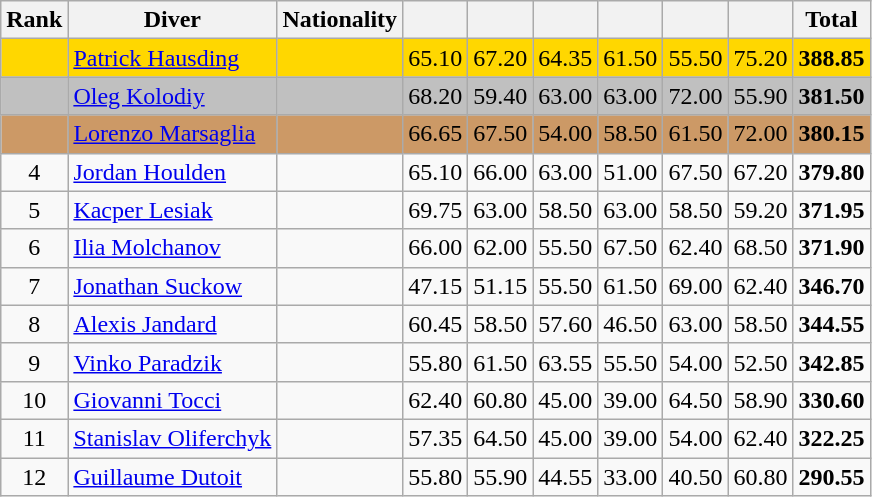<table class="wikitable" style="text-align:center">
<tr>
<th>Rank</th>
<th>Diver</th>
<th>Nationality</th>
<th></th>
<th></th>
<th></th>
<th></th>
<th></th>
<th></th>
<th>Total</th>
</tr>
<tr bgcolor=gold>
<td></td>
<td align=left><a href='#'>Patrick Hausding</a></td>
<td align=left></td>
<td>65.10</td>
<td>67.20</td>
<td>64.35</td>
<td>61.50</td>
<td>55.50</td>
<td>75.20</td>
<td><strong>388.85</strong></td>
</tr>
<tr bgcolor=silver>
<td></td>
<td align=left><a href='#'>Oleg Kolodiy</a></td>
<td align=left></td>
<td>68.20</td>
<td>59.40</td>
<td>63.00</td>
<td>63.00</td>
<td>72.00</td>
<td>55.90</td>
<td><strong>381.50</strong></td>
</tr>
<tr bgcolor=CC9966>
<td></td>
<td align=left><a href='#'>Lorenzo Marsaglia</a></td>
<td align=left></td>
<td>66.65</td>
<td>67.50</td>
<td>54.00</td>
<td>58.50</td>
<td>61.50</td>
<td>72.00</td>
<td><strong>380.15</strong></td>
</tr>
<tr>
<td>4</td>
<td align=left><a href='#'>Jordan Houlden</a></td>
<td align=left></td>
<td>65.10</td>
<td>66.00</td>
<td>63.00</td>
<td>51.00</td>
<td>67.50</td>
<td>67.20</td>
<td><strong>379.80</strong></td>
</tr>
<tr>
<td>5</td>
<td align=left><a href='#'>Kacper Lesiak</a></td>
<td align=left></td>
<td>69.75</td>
<td>63.00</td>
<td>58.50</td>
<td>63.00</td>
<td>58.50</td>
<td>59.20</td>
<td><strong>371.95</strong></td>
</tr>
<tr>
<td>6</td>
<td align=left><a href='#'>Ilia Molchanov</a></td>
<td align=left></td>
<td>66.00</td>
<td>62.00</td>
<td>55.50</td>
<td>67.50</td>
<td>62.40</td>
<td>68.50</td>
<td><strong>371.90</strong></td>
</tr>
<tr>
<td>7</td>
<td align=left><a href='#'>Jonathan Suckow</a></td>
<td align=left></td>
<td>47.15</td>
<td>51.15</td>
<td>55.50</td>
<td>61.50</td>
<td>69.00</td>
<td>62.40</td>
<td><strong>346.70</strong></td>
</tr>
<tr>
<td>8</td>
<td align=left><a href='#'>Alexis Jandard</a></td>
<td align=left></td>
<td>60.45</td>
<td>58.50</td>
<td>57.60</td>
<td>46.50</td>
<td>63.00</td>
<td>58.50</td>
<td><strong>344.55</strong></td>
</tr>
<tr>
<td>9</td>
<td align=left><a href='#'>Vinko Paradzik</a></td>
<td align=left></td>
<td>55.80</td>
<td>61.50</td>
<td>63.55</td>
<td>55.50</td>
<td>54.00</td>
<td>52.50</td>
<td><strong>342.85</strong></td>
</tr>
<tr>
<td>10</td>
<td align=left><a href='#'>Giovanni Tocci</a></td>
<td align=left></td>
<td>62.40</td>
<td>60.80</td>
<td>45.00</td>
<td>39.00</td>
<td>64.50</td>
<td>58.90</td>
<td><strong>330.60</strong></td>
</tr>
<tr>
<td>11</td>
<td align=left><a href='#'>Stanislav Oliferchyk</a></td>
<td align=left></td>
<td>57.35</td>
<td>64.50</td>
<td>45.00</td>
<td>39.00</td>
<td>54.00</td>
<td>62.40</td>
<td><strong>322.25</strong></td>
</tr>
<tr>
<td>12</td>
<td align=left><a href='#'>Guillaume Dutoit</a></td>
<td align=left></td>
<td>55.80</td>
<td>55.90</td>
<td>44.55</td>
<td>33.00</td>
<td>40.50</td>
<td>60.80</td>
<td><strong>290.55</strong></td>
</tr>
</table>
